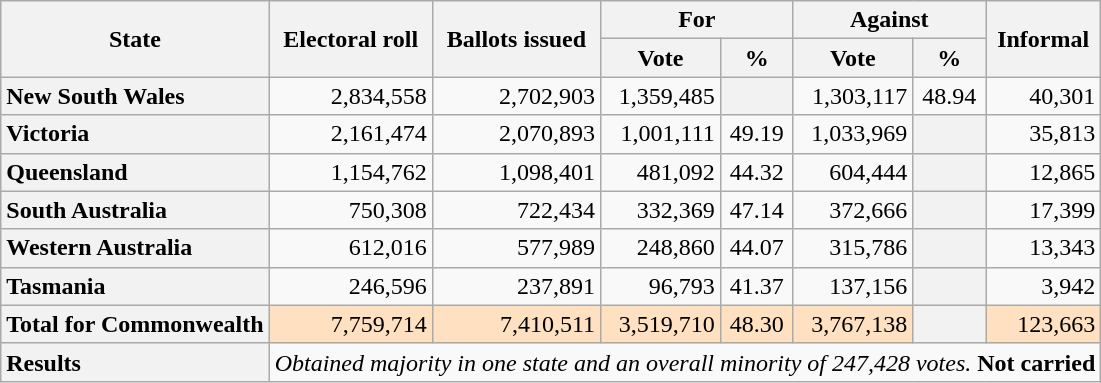<table class="wikitable">
<tr align=center>
<th rowspan="2">State</th>
<th rowspan="2">Electoral roll</th>
<th rowspan="2">Ballots issued</th>
<th align=center colspan="2">For</th>
<th align=center colspan="2">Against</th>
<th align=center rowspan="2">Informal</th>
</tr>
<tr>
<th align=center>Vote</th>
<th align=center>%</th>
<th align=center>Vote</th>
<th align=center>%</th>
</tr>
<tr align="right">
<th style="text-align:left;">New South Wales</th>
<td>2,834,558</td>
<td>2,702,903</td>
<td>1,359,485</td>
<th></th>
<td>1,303,117</td>
<td align="center">48.94</td>
<td>40,301</td>
</tr>
<tr align="right">
<th style="text-align:left;">Victoria</th>
<td>2,161,474</td>
<td>2,070,893</td>
<td>1,001,111</td>
<td align="center">49.19</td>
<td>1,033,969</td>
<th></th>
<td>35,813</td>
</tr>
<tr align="right">
<th style="text-align:left;">Queensland</th>
<td>1,154,762</td>
<td>1,098,401</td>
<td>481,092</td>
<td align="center">44.32</td>
<td>604,444</td>
<th></th>
<td>12,865</td>
</tr>
<tr align="right">
<th style="text-align:left;">South Australia</th>
<td>750,308</td>
<td>722,434</td>
<td>332,369</td>
<td align="center">47.14</td>
<td>372,666</td>
<th></th>
<td>17,399</td>
</tr>
<tr align="right">
<th style="text-align:left;">Western Australia</th>
<td>612,016</td>
<td>577,989</td>
<td>248,860</td>
<td align="center">44.07</td>
<td>315,786</td>
<th></th>
<td>13,343</td>
</tr>
<tr align="right">
<th style="text-align:left;">Tasmania</th>
<td>246,596</td>
<td>237,891</td>
<td>96,793</td>
<td align="center">41.37</td>
<td>137,156</td>
<th></th>
<td>3,942</td>
</tr>
<tr bgcolor="#FFE0C0" align="right">
<th style="text-align:left">Total for Commonwealth</th>
<td>7,759,714</td>
<td>7,410,511</td>
<td>3,519,710</td>
<td align="center">48.30</td>
<td>3,767,138</td>
<th></th>
<td>123,663</td>
</tr>
<tr>
<th style="text-align:left;">Results</th>
<td colSpan="8"><em>Obtained majority in one state and an overall minority of 247,428 votes.</em> <strong>Not carried</strong></td>
</tr>
</table>
